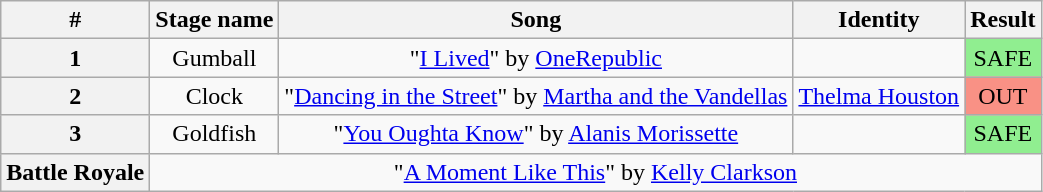<table class="wikitable plainrowheaders" style="text-align: center;">
<tr>
<th>#</th>
<th>Stage name</th>
<th>Song</th>
<th>Identity</th>
<th>Result</th>
</tr>
<tr>
<th>1</th>
<td>Gumball</td>
<td>"<a href='#'>I Lived</a>" by <a href='#'>OneRepublic</a></td>
<td></td>
<td bgcolor=lightgreen>SAFE</td>
</tr>
<tr>
<th>2</th>
<td>Clock</td>
<td>"<a href='#'>Dancing in the Street</a>" by <a href='#'>Martha and the Vandellas</a></td>
<td><a href='#'>Thelma Houston</a></td>
<td bgcolor=#F99185>OUT</td>
</tr>
<tr Thelma Houston>
<th>3</th>
<td>Goldfish</td>
<td>"<a href='#'>You Oughta Know</a>" by <a href='#'>Alanis Morissette</a></td>
<td></td>
<td bgcolor=lightgreen>SAFE</td>
</tr>
<tr>
<th>Battle Royale</th>
<td colspan="4">"<a href='#'>A Moment Like This</a>" by <a href='#'>Kelly Clarkson</a></td>
</tr>
</table>
